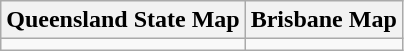<table class="wikitable">
<tr>
<th>Queensland State Map</th>
<th>Brisbane Map</th>
</tr>
<tr>
<td></td>
<td></td>
</tr>
</table>
